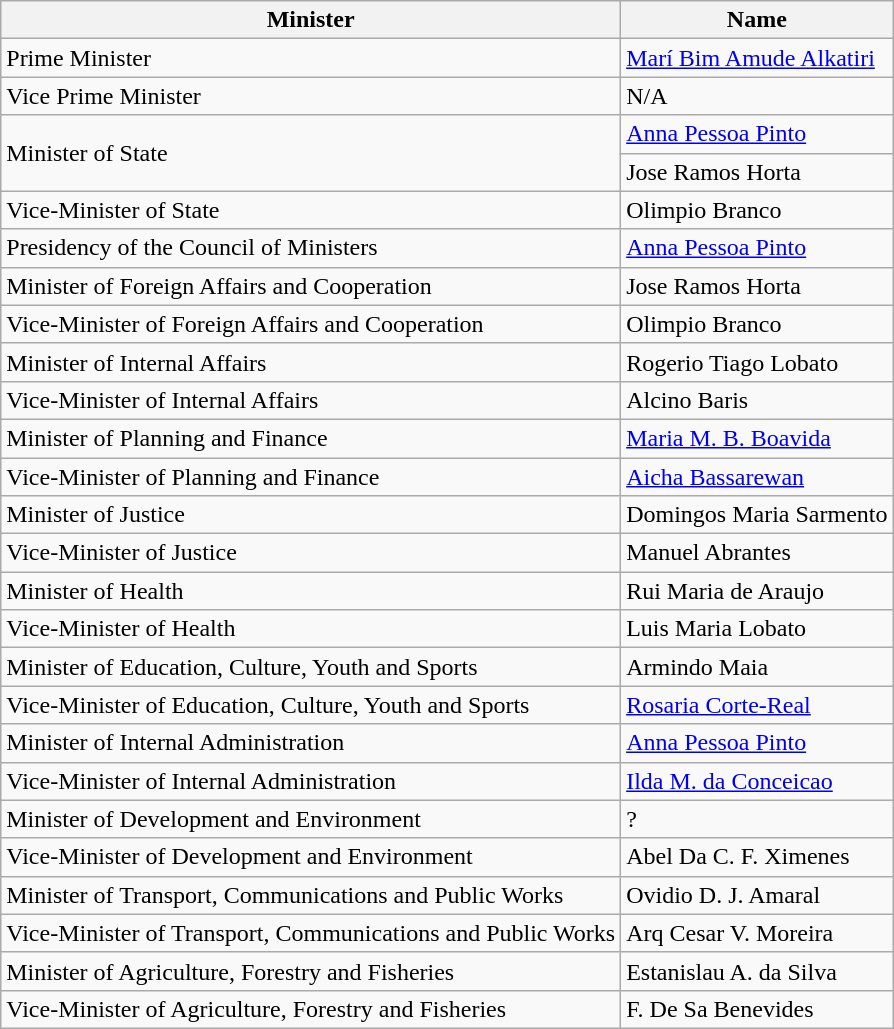<table class="wikitable sortable">
<tr>
<th>Minister</th>
<th>Name</th>
</tr>
<tr>
<td>Prime Minister</td>
<td><a href='#'>Marí Bim Amude Alkatiri</a></td>
</tr>
<tr>
<td>Vice Prime Minister</td>
<td>N/A</td>
</tr>
<tr>
<td rowspan=2>Minister of State</td>
<td><a href='#'>Anna Pessoa Pinto</a></td>
</tr>
<tr>
<td>Jose Ramos Horta</td>
</tr>
<tr>
<td>Vice-Minister of State</td>
<td>Olimpio Branco</td>
</tr>
<tr>
<td>Presidency of the Council of Ministers</td>
<td><a href='#'>Anna Pessoa Pinto</a></td>
</tr>
<tr>
<td>Minister of Foreign Affairs and Cooperation</td>
<td>Jose Ramos Horta</td>
</tr>
<tr>
<td>Vice-Minister of Foreign Affairs and Cooperation</td>
<td>Olimpio Branco</td>
</tr>
<tr>
<td>Minister of Internal Affairs</td>
<td>Rogerio Tiago Lobato</td>
</tr>
<tr>
<td>Vice-Minister of Internal Affairs</td>
<td>Alcino Baris</td>
</tr>
<tr>
<td>Minister of Planning and Finance</td>
<td><a href='#'>Maria M. B. Boavida</a></td>
</tr>
<tr>
<td>Vice-Minister of Planning and Finance</td>
<td><a href='#'>Aicha Bassarewan</a></td>
</tr>
<tr>
<td>Minister of Justice</td>
<td>Domingos Maria Sarmento</td>
</tr>
<tr>
<td>Vice-Minister of Justice</td>
<td>Manuel Abrantes</td>
</tr>
<tr>
<td>Minister of Health</td>
<td>Rui Maria de Araujo</td>
</tr>
<tr>
<td>Vice-Minister of Health</td>
<td>Luis Maria Lobato</td>
</tr>
<tr>
<td>Minister of Education, Culture, Youth and Sports</td>
<td>Armindo Maia</td>
</tr>
<tr>
<td>Vice-Minister of Education, Culture, Youth and Sports</td>
<td><a href='#'>Rosaria Corte-Real</a></td>
</tr>
<tr>
<td>Minister of Internal Administration</td>
<td><a href='#'>Anna Pessoa Pinto</a></td>
</tr>
<tr>
<td>Vice-Minister of Internal Administration</td>
<td><a href='#'>Ilda M. da Conceicao</a></td>
</tr>
<tr>
<td>Minister of Development and Environment</td>
<td>?</td>
</tr>
<tr>
<td>Vice-Minister of Development and Environment</td>
<td>Abel Da C. F. Ximenes</td>
</tr>
<tr>
<td>Minister of Transport, Communications and Public Works</td>
<td>Ovidio D. J. Amaral</td>
</tr>
<tr>
<td>Vice-Minister of Transport, Communications and Public Works</td>
<td>Arq Cesar V. Moreira</td>
</tr>
<tr>
<td>Minister of Agriculture, Forestry and Fisheries</td>
<td>Estanislau A. da Silva</td>
</tr>
<tr>
<td>Vice-Minister of Agriculture, Forestry and Fisheries</td>
<td>F. De Sa Benevides</td>
</tr>
</table>
